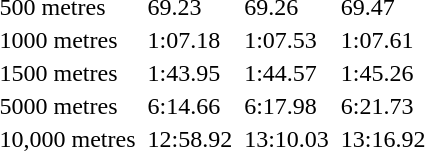<table>
<tr valign="top">
<td>500 metres <br></td>
<td></td>
<td>69.23</td>
<td></td>
<td>69.26</td>
<td></td>
<td>69.47</td>
</tr>
<tr valign="top">
<td>1000 metres <br></td>
<td></td>
<td>1:07.18 </td>
<td></td>
<td>1:07.53</td>
<td></td>
<td>1:07.61</td>
</tr>
<tr valign="top">
<td>1500 metres <br></td>
<td></td>
<td>1:43.95 </td>
<td></td>
<td>1:44.57</td>
<td></td>
<td>1:45.26</td>
</tr>
<tr valign="top">
<td>5000 metres <br></td>
<td></td>
<td>6:14.66 </td>
<td></td>
<td>6:17.98</td>
<td></td>
<td>6:21.73</td>
</tr>
<tr valign="top">
<td>10,000 metres <br></td>
<td></td>
<td>12:58.92 </td>
<td></td>
<td>13:10.03</td>
<td></td>
<td>13:16.92</td>
</tr>
</table>
